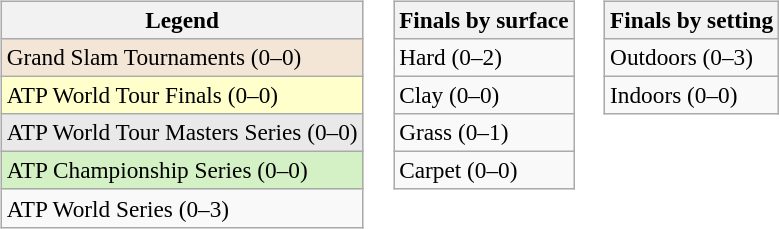<table>
<tr valign=top>
<td><br><table class=wikitable style=font-size:97%>
<tr>
<th>Legend</th>
</tr>
<tr style="background:#f3e6d7;">
<td>Grand Slam Tournaments (0–0)</td>
</tr>
<tr style="background:#ffc;">
<td>ATP World Tour Finals (0–0)</td>
</tr>
<tr style="background:#e9e9e9;">
<td>ATP World Tour Masters Series (0–0)</td>
</tr>
<tr style="background:#d4f1c5;">
<td>ATP Championship Series (0–0)</td>
</tr>
<tr>
<td>ATP World Series (0–3)</td>
</tr>
</table>
</td>
<td><br><table class=wikitable style=font-size:97%>
<tr>
<th>Finals by surface</th>
</tr>
<tr>
<td>Hard (0–2)</td>
</tr>
<tr>
<td>Clay (0–0)</td>
</tr>
<tr>
<td>Grass (0–1)</td>
</tr>
<tr>
<td>Carpet (0–0)</td>
</tr>
</table>
</td>
<td><br><table class=wikitable style=font-size:97%>
<tr>
<th>Finals by setting</th>
</tr>
<tr>
<td>Outdoors (0–3)</td>
</tr>
<tr>
<td>Indoors (0–0)</td>
</tr>
</table>
</td>
</tr>
</table>
